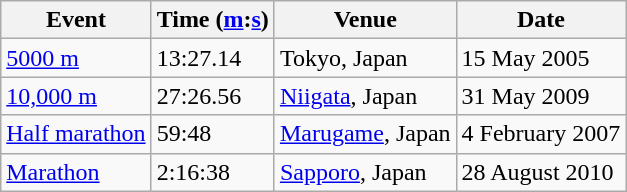<table class="wikitable">
<tr>
<th>Event</th>
<th>Time (<a href='#'>m</a>:<a href='#'>s</a>)</th>
<th>Venue</th>
<th>Date</th>
</tr>
<tr>
<td><a href='#'>5000 m</a></td>
<td>13:27.14</td>
<td>Tokyo, Japan</td>
<td>15 May 2005</td>
</tr>
<tr>
<td><a href='#'>10,000 m</a></td>
<td>27:26.56</td>
<td><a href='#'>Niigata</a>, Japan</td>
<td>31 May 2009</td>
</tr>
<tr>
<td><a href='#'>Half marathon</a></td>
<td>59:48</td>
<td><a href='#'>Marugame</a>, Japan</td>
<td>4 February 2007</td>
</tr>
<tr>
<td><a href='#'>Marathon</a></td>
<td>2:16:38</td>
<td><a href='#'>Sapporo</a>, Japan</td>
<td>28 August 2010</td>
</tr>
</table>
